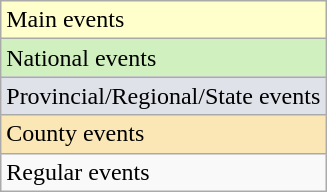<table class="wikitable">
<tr style="background:#ffc;">
<td>Main events </td>
</tr>
<tr style="background:#d0f0c0">
<td>National events</td>
</tr>
<tr style="background:#dfe2e9">
<td>Provincial/Regional/State events</td>
</tr>
<tr style="background:#fae7b5">
<td>County events</td>
</tr>
<tr>
<td>Regular events</td>
</tr>
</table>
